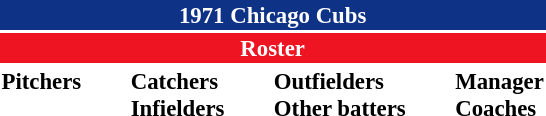<table class="toccolours" style="font-size: 95%;">
<tr>
<th colspan="10" style="background-color: #0e3386; color: white; text-align: center;">1971 Chicago Cubs</th>
</tr>
<tr>
<td colspan="10" style="background-color: #EE1422; color: white; text-align: center;"><strong>Roster</strong></td>
</tr>
<tr>
<td valign="top"><strong>Pitchers</strong><br>













</td>
<td width="25px"></td>
<td valign="top"><strong>Catchers</strong><br>





<strong>Infielders</strong>










</td>
<td width="25px"></td>
<td valign="top"><strong>Outfielders</strong><br>








<strong>Other batters</strong>
</td>
<td width="25px"></td>
<td valign="top"><strong>Manager</strong><br>
<strong>Coaches</strong>



</td>
</tr>
<tr>
</tr>
</table>
